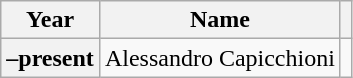<table class="wikitable plainrowheaders">
<tr>
<th>Year</th>
<th>Name</th>
<th></th>
</tr>
<tr>
<th scope="row">–present</th>
<td>Alessandro Capicchioni</td>
<td></td>
</tr>
</table>
